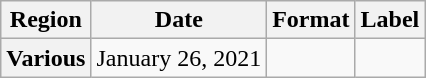<table class="wikitable plainrowheaders">
<tr>
<th>Region</th>
<th>Date</th>
<th>Format</th>
<th>Label</th>
</tr>
<tr>
<th scope="row">Various</th>
<td>January 26, 2021</td>
<td></td>
<td></td>
</tr>
</table>
